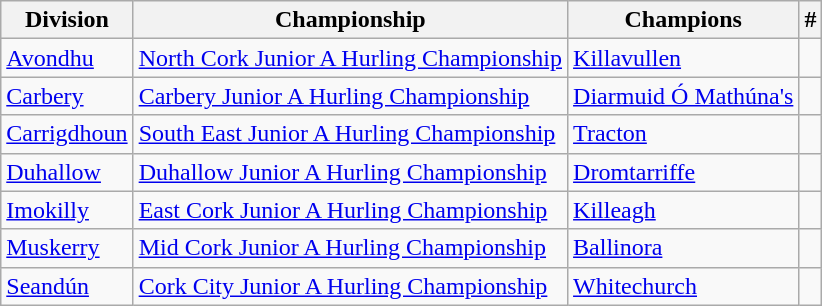<table class="wikitable">
<tr>
<th>Division</th>
<th>Championship</th>
<th>Champions</th>
<th>#</th>
</tr>
<tr>
<td><a href='#'>Avondhu</a></td>
<td><a href='#'>North Cork Junior A Hurling Championship</a></td>
<td><a href='#'>Killavullen</a></td>
<td></td>
</tr>
<tr>
<td><a href='#'>Carbery</a></td>
<td><a href='#'>Carbery Junior A Hurling Championship</a></td>
<td><a href='#'>Diarmuid Ó Mathúna's</a></td>
<td></td>
</tr>
<tr>
<td><a href='#'>Carrigdhoun</a></td>
<td><a href='#'>South East Junior A Hurling Championship</a></td>
<td><a href='#'>Tracton</a></td>
<td></td>
</tr>
<tr>
<td><a href='#'>Duhallow</a></td>
<td><a href='#'>Duhallow Junior A Hurling Championship</a></td>
<td><a href='#'>Dromtarriffe</a></td>
<td></td>
</tr>
<tr>
<td><a href='#'>Imokilly</a></td>
<td><a href='#'>East Cork Junior A Hurling Championship</a></td>
<td><a href='#'>Killeagh</a></td>
<td></td>
</tr>
<tr>
<td><a href='#'>Muskerry</a></td>
<td><a href='#'>Mid Cork Junior A Hurling Championship</a></td>
<td><a href='#'>Ballinora</a></td>
<td></td>
</tr>
<tr>
<td><a href='#'>Seandún</a></td>
<td><a href='#'>Cork City Junior A Hurling Championship</a></td>
<td><a href='#'>Whitechurch</a></td>
<td></td>
</tr>
</table>
